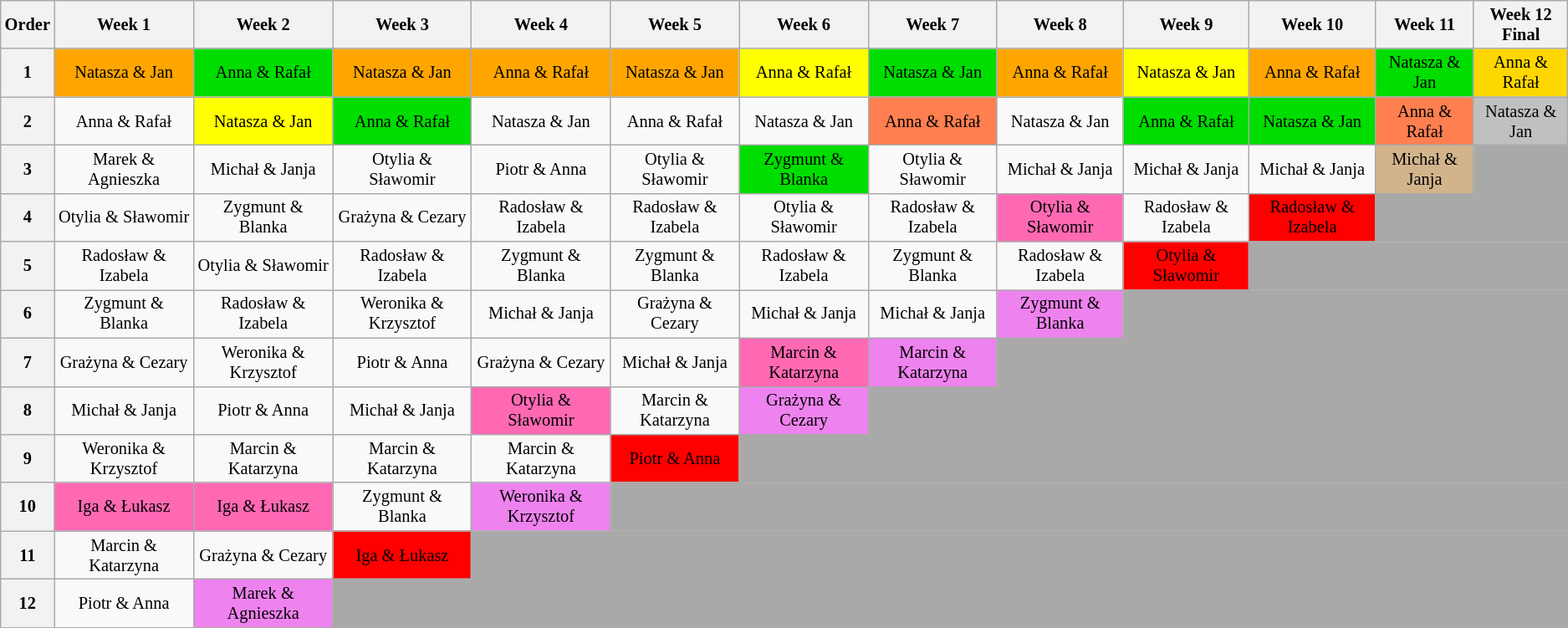<table class="wikitable" style="font-size:85%; text-align:center">
<tr>
<th>Order</th>
<th>Week 1</th>
<th>Week 2</th>
<th>Week 3</th>
<th>Week 4</th>
<th>Week 5</th>
<th>Week 6</th>
<th>Week 7</th>
<th>Week 8</th>
<th>Week 9</th>
<th>Week 10</th>
<th>Week 11</th>
<th>Week 12<br>Final</th>
</tr>
<tr>
<th>1</th>
<td style="background:orange;">Natasza & Jan</td>
<td style="background:#00DD00;">Anna & Rafał</td>
<td style="background:orange;">Natasza & Jan</td>
<td style="background:orange;">Anna & Rafał</td>
<td style="background:orange;">Natasza & Jan</td>
<td style="background:yellow;">Anna & Rafał</td>
<td style="background:#00DD00;">Natasza & Jan</td>
<td style="background:orange;">Anna & Rafał</td>
<td style="background:yellow;">Natasza & Jan</td>
<td style="background:orange;">Anna & Rafał</td>
<td style="background:#00DD00;">Natasza & Jan</td>
<td style="background:gold;">Anna & Rafał</td>
</tr>
<tr>
<th>2</th>
<td>Anna & Rafał</td>
<td style="background:yellow;">Natasza & Jan</td>
<td style="background:#00DD00;">Anna & Rafał</td>
<td>Natasza & Jan</td>
<td>Anna & Rafał</td>
<td>Natasza & Jan</td>
<td style="background:coral;">Anna & Rafał</td>
<td>Natasza & Jan</td>
<td style="background:#00DD00;">Anna & Rafał</td>
<td style="background:#00DD00;">Natasza & Jan</td>
<td style="background:coral;">Anna & Rafał</td>
<td style="background:silver;">Natasza & Jan</td>
</tr>
<tr>
<th>3</th>
<td>Marek & Agnieszka</td>
<td>Michał & Janja</td>
<td>Otylia & Sławomir</td>
<td>Piotr & Anna</td>
<td>Otylia & Sławomir</td>
<td style="background:#00DD00;">Zygmunt & Blanka</td>
<td>Otylia & Sławomir</td>
<td>Michał & Janja</td>
<td>Michał & Janja</td>
<td>Michał & Janja</td>
<td style="background:tan;">Michał & Janja</td>
<td style="background:darkgray" colspan=3></td>
</tr>
<tr>
<th>4</th>
<td>Otylia & Sławomir</td>
<td>Zygmunt & Blanka</td>
<td>Grażyna & Cezary</td>
<td>Radosław & Izabela</td>
<td>Radosław & Izabela</td>
<td>Otylia & Sławomir</td>
<td>Radosław & Izabela</td>
<td style="background:hotpink;">Otylia & Sławomir</td>
<td>Radosław & Izabela</td>
<td style="background:red;">Radosław & Izabela</td>
<td style="background:darkgray" colspan=4></td>
</tr>
<tr>
<th>5</th>
<td>Radosław & Izabela</td>
<td>Otylia & Sławomir</td>
<td>Radosław & Izabela</td>
<td>Zygmunt & Blanka</td>
<td>Zygmunt & Blanka</td>
<td>Radosław & Izabela</td>
<td>Zygmunt & Blanka</td>
<td>Radosław & Izabela</td>
<td style="background:red;">Otylia & Sławomir</td>
<td style="background:darkgray" colspan=5></td>
</tr>
<tr>
<th>6</th>
<td>Zygmunt & Blanka</td>
<td>Radosław & Izabela</td>
<td>Weronika & Krzysztof</td>
<td>Michał & Janja</td>
<td>Grażyna & Cezary</td>
<td>Michał & Janja</td>
<td>Michał & Janja</td>
<td style="background:violet;">Zygmunt & Blanka</td>
<td style="background:darkgray" colspan="6"></td>
</tr>
<tr>
<th>7</th>
<td>Grażyna & Cezary</td>
<td>Weronika & Krzysztof</td>
<td>Piotr & Anna</td>
<td>Grażyna & Cezary</td>
<td>Michał & Janja</td>
<td style="background:hotpink;">Marcin & Katarzyna</td>
<td style="background:violet;">Marcin & Katarzyna</td>
<td style="background:darkgray" colspan="7"></td>
</tr>
<tr>
<th>8</th>
<td>Michał & Janja</td>
<td>Piotr & Anna</td>
<td>Michał & Janja</td>
<td style="background:hotpink;">Otylia & Sławomir</td>
<td>Marcin & Katarzyna</td>
<td style="background:violet;">Grażyna & Cezary</td>
<td style="background:darkgray" colspan="8"></td>
</tr>
<tr>
<th>9</th>
<td>Weronika & Krzysztof</td>
<td>Marcin & Katarzyna</td>
<td>Marcin & Katarzyna</td>
<td>Marcin & Katarzyna</td>
<td style="background:red;">Piotr & Anna</td>
<td style="background:darkgray" colspan="9"></td>
</tr>
<tr>
<th>10</th>
<td style="background:hotpink;">Iga & Łukasz</td>
<td style="background:hotpink;">Iga & Łukasz</td>
<td>Zygmunt & Blanka</td>
<td style="background:violet;">Weronika & Krzysztof</td>
<td style="background:darkgray" colspan="10"></td>
</tr>
<tr>
<th>11</th>
<td>Marcin & Katarzyna</td>
<td>Grażyna & Cezary</td>
<td style="background:red;">Iga & Łukasz</td>
<td style="background:darkgray" colspan="11"></td>
</tr>
<tr>
<th>12</th>
<td>Piotr & Anna</td>
<td style="background:violet;">Marek & Agnieszka</td>
<td style="background:darkgray" colspan="12"></td>
</tr>
</table>
